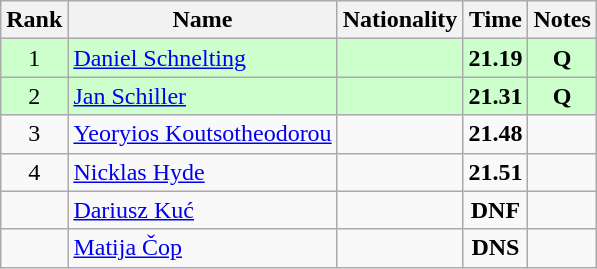<table class="wikitable sortable" style="text-align:center">
<tr>
<th>Rank</th>
<th>Name</th>
<th>Nationality</th>
<th>Time</th>
<th>Notes</th>
</tr>
<tr bgcolor=ccffcc>
<td>1</td>
<td align=left><a href='#'>Daniel Schnelting</a></td>
<td align=left></td>
<td><strong>21.19</strong></td>
<td><strong>Q</strong></td>
</tr>
<tr bgcolor=ccffcc>
<td>2</td>
<td align=left><a href='#'>Jan Schiller</a></td>
<td align=left></td>
<td><strong>21.31</strong></td>
<td><strong>Q</strong></td>
</tr>
<tr>
<td>3</td>
<td align=left><a href='#'>Yeoryios Koutsotheodorou</a></td>
<td align=left></td>
<td><strong>21.48</strong></td>
<td></td>
</tr>
<tr>
<td>4</td>
<td align=left><a href='#'>Nicklas Hyde</a></td>
<td align=left></td>
<td><strong>21.51</strong></td>
<td></td>
</tr>
<tr>
<td></td>
<td align=left><a href='#'>Dariusz Kuć</a></td>
<td align=left></td>
<td><strong>DNF</strong></td>
<td></td>
</tr>
<tr>
<td></td>
<td align=left><a href='#'>Matija Čop</a></td>
<td align=left></td>
<td><strong>DNS</strong></td>
<td></td>
</tr>
</table>
